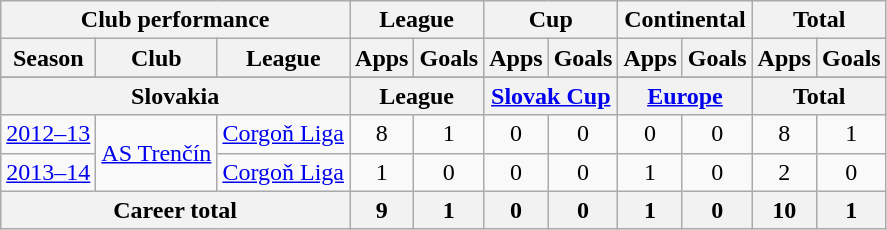<table class="wikitable" style="text-align:center">
<tr>
<th colspan=3>Club performance</th>
<th colspan=2>League</th>
<th colspan=2>Cup</th>
<th colspan=2>Continental</th>
<th colspan=2>Total</th>
</tr>
<tr>
<th>Season</th>
<th>Club</th>
<th>League</th>
<th>Apps</th>
<th>Goals</th>
<th>Apps</th>
<th>Goals</th>
<th>Apps</th>
<th>Goals</th>
<th>Apps</th>
<th>Goals</th>
</tr>
<tr>
</tr>
<tr>
<th colspan=3>Slovakia</th>
<th colspan=2>League</th>
<th colspan=2><a href='#'>Slovak Cup</a></th>
<th colspan=2><a href='#'>Europe</a></th>
<th colspan=2>Total</th>
</tr>
<tr>
<td><a href='#'>2012–13</a></td>
<td rowspan="2"><a href='#'>AS Trenčín</a></td>
<td rowspan="1"><a href='#'>Corgoň Liga</a></td>
<td>8</td>
<td>1</td>
<td>0</td>
<td>0</td>
<td>0</td>
<td>0</td>
<td>8</td>
<td>1</td>
</tr>
<tr>
<td><a href='#'>2013–14</a></td>
<td rowspan="1"><a href='#'>Corgoň Liga</a></td>
<td>1</td>
<td>0</td>
<td>0</td>
<td>0</td>
<td>1</td>
<td>0</td>
<td>2</td>
<td>0</td>
</tr>
<tr>
<th colspan=3>Career total</th>
<th>9</th>
<th>1</th>
<th>0</th>
<th>0</th>
<th>1</th>
<th>0</th>
<th>10</th>
<th>1</th>
</tr>
</table>
